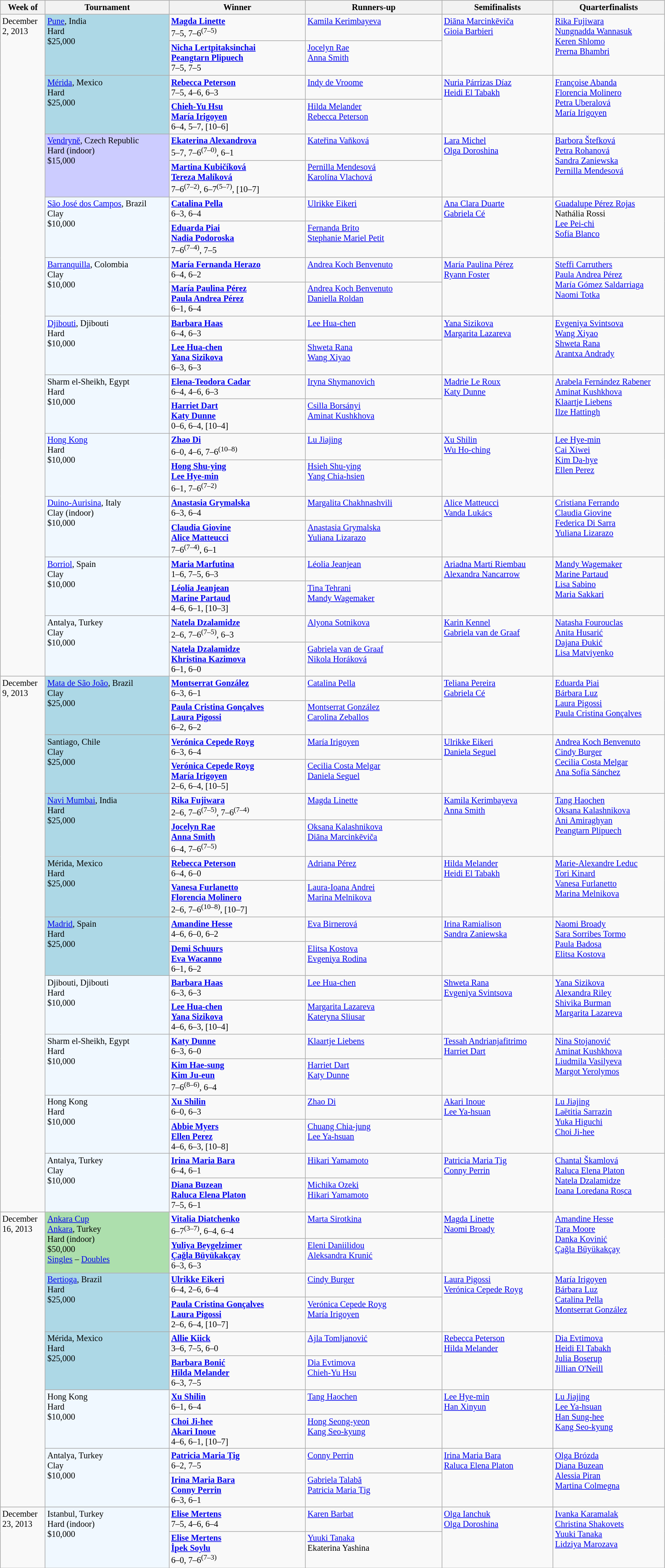<table class="wikitable" style="font-size:85%;">
<tr>
<th width="65">Week of</th>
<th style="width:190px;">Tournament</th>
<th style="width:210px;">Winner</th>
<th style="width:210px;">Runners-up</th>
<th style="width:170px;">Semifinalists</th>
<th style="width:170px;">Quarterfinalists</th>
</tr>
<tr valign=top>
<td rowspan=22>December 2, 2013</td>
<td rowspan="2" style="background:lightblue;"><a href='#'>Pune</a>, India <br> Hard <br> $25,000 <br>  </td>
<td> <strong><a href='#'>Magda Linette</a></strong> <br> 7–5, 7–6<sup>(7–5)</sup></td>
<td> <a href='#'>Kamila Kerimbayeva</a></td>
<td rowspan=2> <a href='#'>Diāna Marcinkēviča</a> <br>  <a href='#'>Gioia Barbieri</a></td>
<td rowspan=2> <a href='#'>Rika Fujiwara</a> <br>  <a href='#'>Nungnadda Wannasuk</a> <br>  <a href='#'>Keren Shlomo</a> <br>  <a href='#'>Prerna Bhambri</a></td>
</tr>
<tr valign=top>
<td> <strong><a href='#'>Nicha Lertpitaksinchai</a> <br>  <a href='#'>Peangtarn Plipuech</a></strong> <br> 7–5, 7–5</td>
<td> <a href='#'>Jocelyn Rae</a> <br>  <a href='#'>Anna Smith</a></td>
</tr>
<tr valign=top>
<td rowspan="2" style="background:lightblue;"><a href='#'>Mérida</a>, Mexico <br> Hard <br> $25,000 <br>  </td>
<td> <strong><a href='#'>Rebecca Peterson</a></strong> <br> 7–5, 4–6, 6–3</td>
<td> <a href='#'>Indy de Vroome</a></td>
<td rowspan=2> <a href='#'>Nuria Párrizas Díaz</a> <br>  <a href='#'>Heidi El Tabakh</a></td>
<td rowspan=2> <a href='#'>Françoise Abanda</a> <br>  <a href='#'>Florencia Molinero</a> <br>  <a href='#'>Petra Uberalová</a> <br>  <a href='#'>María Irigoyen</a></td>
</tr>
<tr valign=top>
<td> <strong><a href='#'>Chieh-Yu Hsu</a> <br>  <a href='#'>María Irigoyen</a></strong> <br> 6–4, 5–7, [10–6]</td>
<td> <a href='#'>Hilda Melander</a> <br>  <a href='#'>Rebecca Peterson</a></td>
</tr>
<tr valign=top>
<td rowspan="2" style="background:#ccccff;"><a href='#'>Vendryně</a>, Czech Republic <br> Hard (indoor) <br> $15,000 <br> </td>
<td> <strong><a href='#'>Ekaterina Alexandrova</a></strong> <br> 5–7, 7–6<sup>(7–0)</sup>, 6–1</td>
<td> <a href='#'>Kateřina Vaňková</a></td>
<td rowspan=2> <a href='#'>Lara Michel</a> <br>  <a href='#'>Olga Doroshina</a></td>
<td rowspan=2> <a href='#'>Barbora Štefková</a> <br>  <a href='#'>Petra Rohanová</a> <br>  <a href='#'>Sandra Zaniewska</a> <br>  <a href='#'>Pernilla Mendesová</a></td>
</tr>
<tr valign=top>
<td> <strong><a href='#'>Martina Kubičíková</a> <br>  <a href='#'>Tereza Malíková</a></strong> <br> 7–6<sup>(7–2)</sup>, 6–7<sup>(5–7)</sup>, [10–7]</td>
<td> <a href='#'>Pernilla Mendesová</a> <br>  <a href='#'>Karolína Vlachová</a></td>
</tr>
<tr valign=top>
<td rowspan="2" style="background:#f0f8ff;"><a href='#'>São José dos Campos</a>, Brazil <br> Clay <br> $10,000 <br> </td>
<td> <strong><a href='#'>Catalina Pella</a></strong> <br> 6–3, 6–4</td>
<td> <a href='#'>Ulrikke Eikeri</a></td>
<td rowspan=2> <a href='#'>Ana Clara Duarte</a> <br>  <a href='#'>Gabriela Cé</a></td>
<td rowspan=2> <a href='#'>Guadalupe Pérez Rojas</a> <br>  Nathália Rossi <br>  <a href='#'>Lee Pei-chi</a> <br>  <a href='#'>Sofía Blanco</a></td>
</tr>
<tr valign=top>
<td> <strong><a href='#'>Eduarda Piai</a> <br>  <a href='#'>Nadia Podoroska</a></strong> <br> 7–6<sup>(7–4)</sup>, 7–5</td>
<td> <a href='#'>Fernanda Brito</a> <br>  <a href='#'>Stephanie Mariel Petit</a></td>
</tr>
<tr valign=top>
<td rowspan="2" style="background:#f0f8ff;"><a href='#'>Barranquilla</a>, Colombia <br> Clay <br> $10,000 <br> </td>
<td> <strong><a href='#'>María Fernanda Herazo</a></strong> <br> 6–4, 6–2</td>
<td> <a href='#'>Andrea Koch Benvenuto</a></td>
<td rowspan=2> <a href='#'>María Paulina Pérez</a> <br>  <a href='#'>Ryann Foster</a></td>
<td rowspan=2> <a href='#'>Steffi Carruthers</a> <br>  <a href='#'>Paula Andrea Pérez</a> <br>  <a href='#'>María Gómez Saldarriaga</a> <br>  <a href='#'>Naomi Totka</a></td>
</tr>
<tr valign=top>
<td> <strong><a href='#'>María Paulina Pérez</a> <br>  <a href='#'>Paula Andrea Pérez</a></strong> <br> 6–1, 6–4</td>
<td> <a href='#'>Andrea Koch Benvenuto</a> <br>  <a href='#'>Daniella Roldan</a></td>
</tr>
<tr valign=top>
<td rowspan="2" style="background:#f0f8ff;"><a href='#'>Djibouti</a>, Djibouti <br> Hard <br> $10,000 <br> </td>
<td> <strong><a href='#'>Barbara Haas</a></strong> <br> 6–4, 6–3</td>
<td> <a href='#'>Lee Hua-chen</a></td>
<td rowspan=2> <a href='#'>Yana Sizikova</a> <br>  <a href='#'>Margarita Lazareva</a></td>
<td rowspan=2> <a href='#'>Evgeniya Svintsova</a> <br>  <a href='#'>Wang Xiyao</a> <br>  <a href='#'>Shweta Rana</a> <br>  <a href='#'>Arantxa Andrady</a></td>
</tr>
<tr valign=top>
<td> <strong><a href='#'>Lee Hua-chen</a> <br>  <a href='#'>Yana Sizikova</a></strong> <br> 6–3, 6–3</td>
<td> <a href='#'>Shweta Rana</a> <br>  <a href='#'>Wang Xiyao</a></td>
</tr>
<tr valign=top>
<td rowspan="2" style="background:#f0f8ff;">Sharm el-Sheikh, Egypt <br> Hard <br> $10,000 <br> </td>
<td> <strong><a href='#'>Elena-Teodora Cadar</a></strong> <br> 6–4, 4–6, 6–3</td>
<td> <a href='#'>Iryna Shymanovich</a></td>
<td rowspan=2> <a href='#'>Madrie Le Roux</a> <br>  <a href='#'>Katy Dunne</a></td>
<td rowspan=2> <a href='#'>Arabela Fernández Rabener</a> <br>  <a href='#'>Aminat Kushkhova</a> <br>  <a href='#'>Klaartje Liebens</a> <br>  <a href='#'>Ilze Hattingh</a></td>
</tr>
<tr valign=top>
<td> <strong><a href='#'>Harriet Dart</a> <br>  <a href='#'>Katy Dunne</a></strong> <br> 0–6, 6–4, [10–4]</td>
<td> <a href='#'>Csilla Borsányi</a> <br>  <a href='#'>Aminat Kushkhova</a></td>
</tr>
<tr valign=top>
<td rowspan="2" style="background:#f0f8ff;"><a href='#'>Hong Kong</a> <br> Hard <br> $10,000 <br> </td>
<td> <strong><a href='#'>Zhao Di</a></strong> <br> 6–0, 4–6, 7–6<sup>(10–8)</sup></td>
<td> <a href='#'>Lu Jiajing</a></td>
<td rowspan=2> <a href='#'>Xu Shilin</a> <br>  <a href='#'>Wu Ho-ching</a></td>
<td rowspan=2> <a href='#'>Lee Hye-min</a> <br>  <a href='#'>Cai Xiwei</a> <br>  <a href='#'>Kim Da-hye</a> <br>  <a href='#'>Ellen Perez</a></td>
</tr>
<tr valign=top>
<td> <strong><a href='#'>Hong Shu-ying</a> <br>  <a href='#'>Lee Hye-min</a></strong> <br> 6–1, 7–6<sup>(7–2)</sup></td>
<td> <a href='#'>Hsieh Shu-ying</a> <br>  <a href='#'>Yang Chia-hsien</a></td>
</tr>
<tr valign=top>
<td rowspan="2" style="background:#f0f8ff;"><a href='#'>Duino-Aurisina</a>, Italy <br> Clay (indoor) <br> $10,000 <br> </td>
<td> <strong><a href='#'>Anastasia Grymalska</a></strong> <br> 6–3, 6–4</td>
<td> <a href='#'>Margalita Chakhnashvili</a></td>
<td rowspan=2> <a href='#'>Alice Matteucci</a> <br>  <a href='#'>Vanda Lukács</a></td>
<td rowspan=2> <a href='#'>Cristiana Ferrando</a> <br>  <a href='#'>Claudia Giovine</a> <br>  <a href='#'>Federica Di Sarra</a> <br>  <a href='#'>Yuliana Lizarazo</a></td>
</tr>
<tr valign=top>
<td> <strong><a href='#'>Claudia Giovine</a> <br>  <a href='#'>Alice Matteucci</a></strong> <br> 7–6<sup>(7–4)</sup>, 6–1</td>
<td> <a href='#'>Anastasia Grymalska</a> <br>  <a href='#'>Yuliana Lizarazo</a></td>
</tr>
<tr valign=top>
<td rowspan="2" style="background:#f0f8ff;"><a href='#'>Borriol</a>, Spain <br> Clay <br> $10,000 <br> </td>
<td> <strong><a href='#'>Maria Marfutina</a></strong> <br> 1–6, 7–5, 6–3</td>
<td> <a href='#'>Léolia Jeanjean</a></td>
<td rowspan=2> <a href='#'>Ariadna Martí Riembau</a> <br>  <a href='#'>Alexandra Nancarrow</a></td>
<td rowspan=2> <a href='#'>Mandy Wagemaker</a> <br>  <a href='#'>Marine Partaud</a> <br>  <a href='#'>Lisa Sabino</a> <br>  <a href='#'>Maria Sakkari</a></td>
</tr>
<tr valign=top>
<td> <strong><a href='#'>Léolia Jeanjean</a> <br>  <a href='#'>Marine Partaud</a></strong> <br> 4–6, 6–1, [10–3]</td>
<td> <a href='#'>Tina Tehrani</a> <br>  <a href='#'>Mandy Wagemaker</a></td>
</tr>
<tr valign=top>
<td rowspan="2" style="background:#f0f8ff;">Antalya, Turkey <br> Clay <br> $10,000 <br> </td>
<td> <strong><a href='#'>Natela Dzalamidze</a></strong> <br> 2–6, 7–6<sup>(7–5)</sup>, 6–3</td>
<td> <a href='#'>Alyona Sotnikova</a></td>
<td rowspan=2> <a href='#'>Karin Kennel</a> <br>  <a href='#'>Gabriela van de Graaf</a></td>
<td rowspan=2> <a href='#'>Natasha Fourouclas</a> <br>  <a href='#'>Anita Husarić</a> <br>  <a href='#'>Dajana Đukić</a> <br>  <a href='#'>Lisa Matviyenko</a></td>
</tr>
<tr valign=top>
<td> <strong><a href='#'>Natela Dzalamidze</a> <br>  <a href='#'>Khristina Kazimova</a></strong> <br> 6–1, 6–0</td>
<td> <a href='#'>Gabriela van de Graaf</a> <br>  <a href='#'>Nikola Horáková</a></td>
</tr>
<tr valign=top>
<td rowspan=18>December 9, 2013</td>
<td rowspan="2" style="background:lightblue;"><a href='#'>Mata de São João</a>, Brazil <br> Clay <br> $25,000 <br>  </td>
<td> <strong><a href='#'>Montserrat González</a></strong> <br> 6–3, 6–1</td>
<td> <a href='#'>Catalina Pella</a></td>
<td rowspan=2> <a href='#'>Teliana Pereira</a> <br>  <a href='#'>Gabriela Cé</a></td>
<td rowspan=2> <a href='#'>Eduarda Piai</a> <br>  <a href='#'>Bárbara Luz</a> <br>  <a href='#'>Laura Pigossi</a> <br>  <a href='#'>Paula Cristina Gonçalves</a></td>
</tr>
<tr valign=top>
<td> <strong><a href='#'>Paula Cristina Gonçalves</a> <br>  <a href='#'>Laura Pigossi</a></strong> <br> 6–2, 6–2</td>
<td> <a href='#'>Montserrat González</a> <br>  <a href='#'>Carolina Zeballos</a></td>
</tr>
<tr valign=top>
<td rowspan="2" style="background:lightblue;">Santiago, Chile <br> Clay <br> $25,000 <br>  </td>
<td> <strong><a href='#'>Verónica Cepede Royg</a></strong> <br> 6–3, 6–4</td>
<td> <a href='#'>María Irigoyen</a></td>
<td rowspan=2> <a href='#'>Ulrikke Eikeri</a> <br>  <a href='#'>Daniela Seguel</a></td>
<td rowspan=2> <a href='#'>Andrea Koch Benvenuto</a> <br>  <a href='#'>Cindy Burger</a> <br>  <a href='#'>Cecilia Costa Melgar</a> <br>  <a href='#'>Ana Sofía Sánchez</a></td>
</tr>
<tr valign=top>
<td> <strong><a href='#'>Verónica Cepede Royg</a> <br>  <a href='#'>María Irigoyen</a></strong> <br> 2–6, 6–4, [10–5]</td>
<td> <a href='#'>Cecilia Costa Melgar</a> <br>  <a href='#'>Daniela Seguel</a></td>
</tr>
<tr valign=top>
<td rowspan="2" style="background:lightblue;"><a href='#'>Navi Mumbai</a>, India <br> Hard <br> $25,000 <br>  </td>
<td> <strong><a href='#'>Rika Fujiwara</a></strong> <br> 2–6, 7–6<sup>(7–5)</sup>, 7–6<sup>(7–4)</sup></td>
<td> <a href='#'>Magda Linette</a></td>
<td rowspan=2> <a href='#'>Kamila Kerimbayeva</a> <br>  <a href='#'>Anna Smith</a></td>
<td rowspan=2> <a href='#'>Tang Haochen</a> <br>  <a href='#'>Oksana Kalashnikova</a> <br>  <a href='#'>Ani Amiraghyan</a> <br>  <a href='#'>Peangtarn Plipuech</a></td>
</tr>
<tr valign=top>
<td> <strong><a href='#'>Jocelyn Rae</a> <br>  <a href='#'>Anna Smith</a></strong> <br> 6–4, 7–6<sup>(7–5)</sup></td>
<td> <a href='#'>Oksana Kalashnikova</a> <br>  <a href='#'>Diāna Marcinkēviča</a></td>
</tr>
<tr valign=top>
<td rowspan="2" style="background:lightblue;">Mérida, Mexico <br> Hard <br> $25,000 <br>  </td>
<td> <strong><a href='#'>Rebecca Peterson</a></strong> <br> 6–4, 6–0</td>
<td> <a href='#'>Adriana Pérez</a></td>
<td rowspan=2> <a href='#'>Hilda Melander</a> <br>  <a href='#'>Heidi El Tabakh</a></td>
<td rowspan=2> <a href='#'>Marie-Alexandre Leduc</a> <br>  <a href='#'>Tori Kinard</a> <br>  <a href='#'>Vanesa Furlanetto</a> <br>  <a href='#'>Marina Melnikova</a></td>
</tr>
<tr valign=top>
<td> <strong><a href='#'>Vanesa Furlanetto</a> <br>  <a href='#'>Florencia Molinero</a></strong> <br> 2–6, 7–6<sup>(10–8)</sup>, [10–7]</td>
<td> <a href='#'>Laura-Ioana Andrei</a> <br>  <a href='#'>Marina Melnikova</a></td>
</tr>
<tr valign=top>
<td rowspan="2" style="background:lightblue;"><a href='#'>Madrid</a>, Spain <br> Hard <br> $25,000 <br> </td>
<td> <strong><a href='#'>Amandine Hesse</a></strong> <br> 4–6, 6–0, 6–2</td>
<td> <a href='#'>Eva Birnerová</a></td>
<td rowspan=2> <a href='#'>Irina Ramialison</a> <br>  <a href='#'>Sandra Zaniewska</a></td>
<td rowspan=2> <a href='#'>Naomi Broady</a> <br>  <a href='#'>Sara Sorribes Tormo</a> <br>  <a href='#'>Paula Badosa</a> <br>  <a href='#'>Elitsa Kostova</a></td>
</tr>
<tr valign=top>
<td> <strong><a href='#'>Demi Schuurs</a> <br>  <a href='#'>Eva Wacanno</a></strong> <br> 6–1, 6–2</td>
<td> <a href='#'>Elitsa Kostova</a> <br>  <a href='#'>Evgeniya Rodina</a></td>
</tr>
<tr valign=top>
<td rowspan="2" style="background:#f0f8ff;">Djibouti, Djibouti <br> Hard <br> $10,000 <br> </td>
<td> <strong><a href='#'>Barbara Haas</a></strong> <br> 6–3, 6–3</td>
<td> <a href='#'>Lee Hua-chen</a></td>
<td rowspan=2> <a href='#'>Shweta Rana</a> <br>  <a href='#'>Evgeniya Svintsova</a></td>
<td rowspan=2> <a href='#'>Yana Sizikova</a> <br>  <a href='#'>Alexandra Riley</a> <br>  <a href='#'>Shivika Burman</a> <br>  <a href='#'>Margarita Lazareva</a></td>
</tr>
<tr valign=top>
<td> <strong><a href='#'>Lee Hua-chen</a> <br>  <a href='#'>Yana Sizikova</a></strong> <br> 4–6, 6–3, [10–4]</td>
<td> <a href='#'>Margarita Lazareva</a> <br>  <a href='#'>Kateryna Sliusar</a></td>
</tr>
<tr valign=top>
<td rowspan="2" style="background:#f0f8ff;">Sharm el-Sheikh, Egypt <br> Hard <br> $10,000 <br> </td>
<td> <strong><a href='#'>Katy Dunne</a></strong> <br> 6–3, 6–0</td>
<td> <a href='#'>Klaartje Liebens</a></td>
<td rowspan=2> <a href='#'>Tessah Andrianjafitrimo</a> <br>  <a href='#'>Harriet Dart</a></td>
<td rowspan=2> <a href='#'>Nina Stojanović</a> <br>  <a href='#'>Aminat Kushkhova</a> <br>  <a href='#'>Liudmila Vasilyeva</a> <br>  <a href='#'>Margot Yerolymos</a></td>
</tr>
<tr valign=top>
<td> <strong><a href='#'>Kim Hae-sung</a> <br>  <a href='#'>Kim Ju-eun</a></strong> <br> 7–6<sup>(8–6)</sup>, 6–4</td>
<td> <a href='#'>Harriet Dart</a> <br>  <a href='#'>Katy Dunne</a></td>
</tr>
<tr valign=top>
<td rowspan="2" style="background:#f0f8ff;">Hong Kong <br> Hard <br> $10,000 <br> </td>
<td> <strong><a href='#'>Xu Shilin</a></strong> <br> 6–0, 6–3</td>
<td> <a href='#'>Zhao Di</a></td>
<td rowspan=2> <a href='#'>Akari Inoue</a> <br>  <a href='#'>Lee Ya-hsuan</a></td>
<td rowspan=2> <a href='#'>Lu Jiajing</a> <br>  <a href='#'>Laëtitia Sarrazin</a> <br>  <a href='#'>Yuka Higuchi</a> <br>  <a href='#'>Choi Ji-hee</a></td>
</tr>
<tr valign=top>
<td> <strong><a href='#'>Abbie Myers</a> <br>  <a href='#'>Ellen Perez</a></strong> <br> 4–6, 6–3, [10–8]</td>
<td> <a href='#'>Chuang Chia-jung</a> <br>  <a href='#'>Lee Ya-hsuan</a></td>
</tr>
<tr valign=top>
<td rowspan="2" style="background:#f0f8ff;">Antalya, Turkey <br> Clay <br> $10,000 <br> </td>
<td> <strong><a href='#'>Irina Maria Bara</a></strong> <br> 6–4, 6–1</td>
<td> <a href='#'>Hikari Yamamoto</a></td>
<td rowspan=2> <a href='#'>Patricia Maria Țig</a> <br>  <a href='#'>Conny Perrin</a></td>
<td rowspan=2> <a href='#'>Chantal Škamlová</a> <br>  <a href='#'>Raluca Elena Platon</a> <br>  <a href='#'>Natela Dzalamidze</a> <br>  <a href='#'>Ioana Loredana Roșca</a></td>
</tr>
<tr valign=top>
<td> <strong><a href='#'>Diana Buzean</a> <br>  <a href='#'>Raluca Elena Platon</a></strong> <br> 7–5, 6–1</td>
<td> <a href='#'>Michika Ozeki</a> <br>  <a href='#'>Hikari Yamamoto</a></td>
</tr>
<tr valign=top>
<td rowspan=10>December 16, 2013</td>
<td rowspan="2" style="background:#addfad;"><a href='#'>Ankara Cup</a> <br>  <a href='#'>Ankara</a>, Turkey <br> Hard (indoor) <br> $50,000 <br> <a href='#'>Singles</a> – <a href='#'>Doubles</a></td>
<td> <strong><a href='#'>Vitalia Diatchenko</a></strong> <br> 6–7<sup>(3–7)</sup>, 6–4, 6–4</td>
<td> <a href='#'>Marta Sirotkina</a></td>
<td rowspan=2> <a href='#'>Magda Linette</a> <br>  <a href='#'>Naomi Broady</a></td>
<td rowspan=2> <a href='#'>Amandine Hesse</a> <br>  <a href='#'>Tara Moore</a> <br>  <a href='#'>Danka Kovinić</a> <br>  <a href='#'>Çağla Büyükakçay</a></td>
</tr>
<tr valign=top>
<td> <strong><a href='#'>Yuliya Beygelzimer</a> <br>  <a href='#'>Çağla Büyükakçay</a></strong> <br> 6–3, 6–3</td>
<td> <a href='#'>Eleni Daniilidou</a> <br>  <a href='#'>Aleksandra Krunić</a></td>
</tr>
<tr valign=top>
<td rowspan="2" style="background:lightblue;"><a href='#'>Bertioga</a>, Brazil <br> Hard <br> $25,000 <br>  </td>
<td> <strong><a href='#'>Ulrikke Eikeri</a></strong> <br> 6–4, 2–6, 6–4</td>
<td> <a href='#'>Cindy Burger</a></td>
<td rowspan=2> <a href='#'>Laura Pigossi</a> <br>  <a href='#'>Verónica Cepede Royg</a></td>
<td rowspan=2> <a href='#'>María Irigoyen</a> <br>  <a href='#'>Bárbara Luz</a> <br>  <a href='#'>Catalina Pella</a> <br>  <a href='#'>Montserrat González</a></td>
</tr>
<tr valign=top>
<td> <strong><a href='#'>Paula Cristina Gonçalves</a> <br>  <a href='#'>Laura Pigossi</a></strong> <br> 2–6, 6–4, [10–7]</td>
<td> <a href='#'>Verónica Cepede Royg</a> <br>  <a href='#'>María Irigoyen</a></td>
</tr>
<tr valign=top>
<td rowspan="2" style="background:lightblue;">Mérida, Mexico <br> Hard <br> $25,000 <br>  </td>
<td> <strong><a href='#'>Allie Kiick</a></strong> <br> 3–6, 7–5, 6–0</td>
<td> <a href='#'>Ajla Tomljanović</a></td>
<td rowspan=2> <a href='#'>Rebecca Peterson</a> <br>  <a href='#'>Hilda Melander</a></td>
<td rowspan=2> <a href='#'>Dia Evtimova</a> <br>  <a href='#'>Heidi El Tabakh</a> <br>  <a href='#'>Julia Boserup</a> <br>  <a href='#'>Jillian O'Neill</a></td>
</tr>
<tr valign=top>
<td> <strong><a href='#'>Barbara Bonić</a> <br>  <a href='#'>Hilda Melander</a></strong> <br> 6–3, 7–5</td>
<td> <a href='#'>Dia Evtimova</a> <br>  <a href='#'>Chieh-Yu Hsu</a></td>
</tr>
<tr valign=top>
<td rowspan="2" style="background:#f0f8ff;">Hong Kong <br> Hard <br> $10,000 <br> </td>
<td> <strong><a href='#'>Xu Shilin</a></strong> <br> 6–1, 6–4</td>
<td> <a href='#'>Tang Haochen</a></td>
<td rowspan=2> <a href='#'>Lee Hye-min</a> <br>  <a href='#'>Han Xinyun</a></td>
<td rowspan=2> <a href='#'>Lu Jiajing</a> <br>  <a href='#'>Lee Ya-hsuan</a> <br>  <a href='#'>Han Sung-hee</a> <br>  <a href='#'>Kang Seo-kyung</a></td>
</tr>
<tr valign=top>
<td> <strong><a href='#'>Choi Ji-hee</a> <br>  <a href='#'>Akari Inoue</a></strong> <br> 4–6, 6–1, [10–7]</td>
<td> <a href='#'>Hong Seong-yeon</a> <br>  <a href='#'>Kang Seo-kyung</a></td>
</tr>
<tr valign=top>
<td rowspan="2" style="background:#f0f8ff;">Antalya, Turkey <br> Clay <br> $10,000 <br> </td>
<td> <strong><a href='#'>Patricia Maria Țig</a></strong> <br> 6–2, 7–5</td>
<td> <a href='#'>Conny Perrin</a></td>
<td rowspan=2> <a href='#'>Irina Maria Bara</a> <br>  <a href='#'>Raluca Elena Platon</a></td>
<td rowspan=2> <a href='#'>Olga Brózda</a> <br>  <a href='#'>Diana Buzean</a> <br>  <a href='#'>Alessia Piran</a> <br>  <a href='#'>Martina Colmegna</a></td>
</tr>
<tr valign=top>
<td> <strong><a href='#'>Irina Maria Bara</a> <br>  <a href='#'>Conny Perrin</a></strong> <br> 6–3, 6–1</td>
<td> <a href='#'>Gabriela Talabă</a> <br>  <a href='#'>Patricia Maria Țig</a></td>
</tr>
<tr valign=top>
<td rowspan=2>December 23, 2013</td>
<td rowspan="2" style="background:#f0f8ff;">Istanbul, Turkey <br> Hard (indoor) <br> $10,000 <br> </td>
<td> <strong><a href='#'>Elise Mertens</a></strong> <br> 7–5, 4–6, 6–4</td>
<td> <a href='#'>Karen Barbat</a></td>
<td rowspan=2> <a href='#'>Olga Ianchuk</a> <br>  <a href='#'>Olga Doroshina</a></td>
<td rowspan=2> <a href='#'>Ivanka Karamalak</a> <br>  <a href='#'>Christina Shakovets</a> <br>  <a href='#'>Yuuki Tanaka</a> <br>  <a href='#'>Lidziya Marozava</a></td>
</tr>
<tr valign=top>
<td> <strong><a href='#'>Elise Mertens</a> <br>  <a href='#'>İpek Soylu</a></strong> <br> 6–0, 7–6<sup>(7–3)</sup></td>
<td> <a href='#'>Yuuki Tanaka</a> <br>  Ekaterina Yashina</td>
</tr>
</table>
